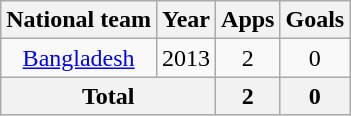<table class="wikitable" style="text-align:center">
<tr>
<th>National team</th>
<th>Year</th>
<th>Apps</th>
<th>Goals</th>
</tr>
<tr>
<td><a href='#'>Bangladesh</a></td>
<td>2013</td>
<td>2</td>
<td>0</td>
</tr>
<tr>
<th colspan=2>Total</th>
<th>2</th>
<th>0</th>
</tr>
</table>
